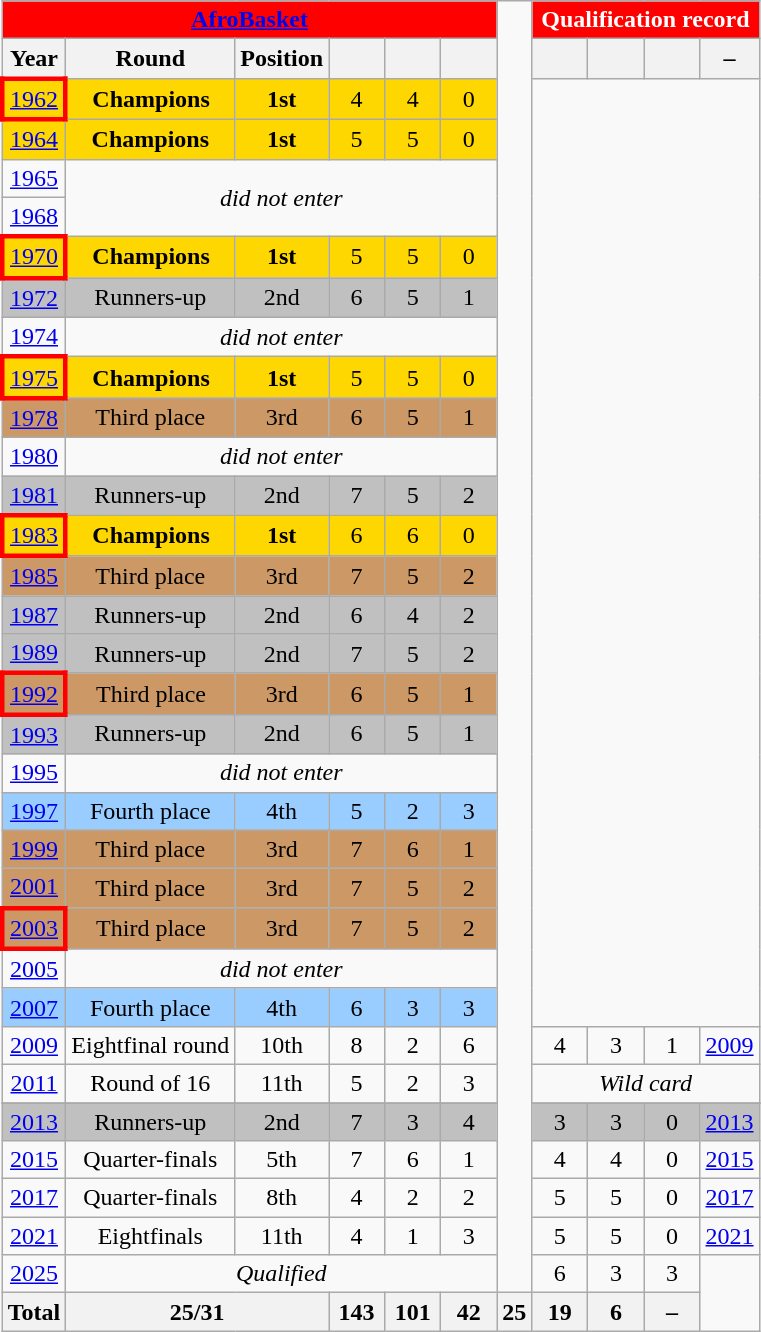<table class="wikitable" style="text-align:center;">
<tr>
<th colspan="6" style="background:red; color:white;"><a href='#'>AfroBasket</a></th>
<td rowspan="34"></td>
<th colspan="4" style="background:red; color:white;">Qualification record</th>
</tr>
<tr>
<th>Year</th>
<th>Round</th>
<th>Position</th>
<th width="30"></th>
<th width="30"></th>
<th width="30"></th>
<th width="30"></th>
<th width="30"></th>
<th width="30"></th>
<th>–</th>
</tr>
<tr style="background:gold;">
<td style="border: 3px solid red"> <a href='#'>1962</a></td>
<td><strong>Champions</strong></td>
<td><strong>1st</strong></td>
<td>4</td>
<td>4</td>
<td>0</td>
</tr>
<tr style="background:gold;">
<td> <a href='#'>1964</a></td>
<td><strong>Champions</strong></td>
<td><strong>1st</strong></td>
<td>5</td>
<td>5</td>
<td>0</td>
</tr>
<tr>
<td> <a href='#'>1965</a></td>
<td colspan="5" rowspan="2"><em>did not enter</em></td>
</tr>
<tr>
<td> <a href='#'>1968</a></td>
</tr>
<tr style="background:gold;">
<td style="border: 3px solid red"> <a href='#'>1970</a></td>
<td><strong>Champions</strong></td>
<td><strong>1st</strong></td>
<td>5</td>
<td>5</td>
<td>0</td>
</tr>
<tr style="background:silver;">
<td> <a href='#'>1972</a></td>
<td>Runners-up</td>
<td>2nd</td>
<td>6</td>
<td>5</td>
<td>1</td>
</tr>
<tr>
<td> <a href='#'>1974</a></td>
<td colspan="5"><em>did not enter</em></td>
</tr>
<tr style="background:gold;">
<td style="border: 3px solid red"> <a href='#'>1975</a></td>
<td><strong>Champions</strong></td>
<td><strong>1st</strong></td>
<td>5</td>
<td>5</td>
<td>0</td>
</tr>
<tr style="background:#cc9966;">
<td> <a href='#'>1978</a></td>
<td>Third place</td>
<td>3rd</td>
<td>6</td>
<td>5</td>
<td>1</td>
</tr>
<tr>
<td> <a href='#'>1980</a></td>
<td colspan="5"><em>did not enter</em></td>
</tr>
<tr style="background:silver;">
<td> <a href='#'>1981</a></td>
<td>Runners-up</td>
<td>2nd</td>
<td>7</td>
<td>5</td>
<td>2</td>
</tr>
<tr style="background:gold;">
<td style="border: 3px solid red"> <a href='#'>1983</a></td>
<td><strong>Champions</strong></td>
<td><strong>1st</strong></td>
<td>6</td>
<td>6</td>
<td>0</td>
</tr>
<tr style="background:#cc9966;">
<td> <a href='#'>1985</a></td>
<td>Third place</td>
<td>3rd</td>
<td>7</td>
<td>5</td>
<td>2</td>
</tr>
<tr style="background:silver;">
<td> <a href='#'>1987</a></td>
<td>Runners-up</td>
<td>2nd</td>
<td>6</td>
<td>4</td>
<td>2</td>
</tr>
<tr style="background:silver;">
<td> <a href='#'>1989</a></td>
<td>Runners-up</td>
<td>2nd</td>
<td>7</td>
<td>5</td>
<td>2</td>
</tr>
<tr style="background:#cc9966;">
<td style="border: 3px solid red"> <a href='#'>1992</a></td>
<td>Third place</td>
<td>3rd</td>
<td>6</td>
<td>5</td>
<td>1</td>
</tr>
<tr style="background:silver;">
<td> <a href='#'>1993</a></td>
<td>Runners-up</td>
<td>2nd</td>
<td>6</td>
<td>5</td>
<td>1</td>
</tr>
<tr>
<td> <a href='#'>1995</a></td>
<td colspan="5"><em>did not enter</em></td>
</tr>
<tr style="background:#9acdff;">
<td> <a href='#'>1997</a></td>
<td>Fourth place</td>
<td>4th</td>
<td>5</td>
<td>2</td>
<td>3</td>
</tr>
<tr style="background:#cc9966;">
<td> <a href='#'>1999</a></td>
<td>Third place</td>
<td>3rd</td>
<td>7</td>
<td>6</td>
<td>1</td>
</tr>
<tr style="background:#cc9966;">
<td> <a href='#'>2001</a></td>
<td>Third place</td>
<td>3rd</td>
<td>7</td>
<td>5</td>
<td>2</td>
</tr>
<tr style="background:#cc9966;">
<td style="border: 3px solid red"> <a href='#'>2003</a></td>
<td>Third place</td>
<td>3rd</td>
<td>7</td>
<td>5</td>
<td>2</td>
</tr>
<tr>
<td> <a href='#'>2005</a></td>
<td colspan="5"><em>did not enter</em></td>
</tr>
<tr style="background:#9acdff;">
<td> <a href='#'>2007</a></td>
<td>Fourth place</td>
<td>4th</td>
<td>6</td>
<td>3</td>
<td>3</td>
</tr>
<tr>
<td> <a href='#'>2009</a></td>
<td>Eightfinal round</td>
<td>10th</td>
<td>8</td>
<td>2</td>
<td>6</td>
<td>4</td>
<td>3</td>
<td>1</td>
<td><a href='#'>2009</a></td>
</tr>
<tr>
<td> <a href='#'>2011</a></td>
<td>Round of 16</td>
<td>11th</td>
<td>5</td>
<td>2</td>
<td>3</td>
<td colspan="4"><em>Wild card</em></td>
</tr>
<tr>
</tr>
<tr style="background:silver;">
<td> <a href='#'>2013</a></td>
<td>Runners-up</td>
<td>2nd</td>
<td>7</td>
<td>3</td>
<td>4</td>
<td>3</td>
<td>3</td>
<td>0</td>
<td><a href='#'>2013</a></td>
</tr>
<tr>
<td> <a href='#'>2015</a></td>
<td>Quarter-finals</td>
<td>5th</td>
<td>7</td>
<td>6</td>
<td>1</td>
<td>4</td>
<td>4</td>
<td>0</td>
<td><a href='#'>2015</a></td>
</tr>
<tr>
<td>  <a href='#'>2017</a></td>
<td>Quarter-finals</td>
<td>8th</td>
<td>4</td>
<td>2</td>
<td>2</td>
<td>5</td>
<td>5</td>
<td>0</td>
<td><a href='#'>2017</a></td>
</tr>
<tr>
<td> <a href='#'>2021</a></td>
<td>Eightfinals</td>
<td>11th</td>
<td>4</td>
<td>1</td>
<td>3</td>
<td>5</td>
<td>5</td>
<td>0</td>
<td><a href='#'>2021</a></td>
</tr>
<tr>
<td> <a href='#'>2025</a></td>
<td colspan="5"><em>Qualified</em></td>
<td>6</td>
<td>3</td>
<td>3</td>
</tr>
<tr>
<th>Total</th>
<th colspan="2">25/31</th>
<th>143</th>
<th>101</th>
<th>42</th>
<th>25</th>
<th>19</th>
<th>6</th>
<th>–</th>
</tr>
</table>
